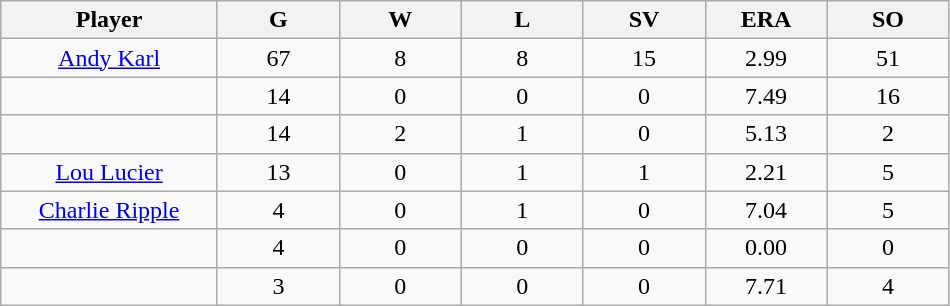<table class="wikitable sortable">
<tr>
<th bgcolor="#DDDDFF" width="16%">Player</th>
<th bgcolor="#DDDDFF" width="9%">G</th>
<th bgcolor="#DDDDFF" width="9%">W</th>
<th bgcolor="#DDDDFF" width="9%">L</th>
<th bgcolor="#DDDDFF" width="9%">SV</th>
<th bgcolor="#DDDDFF" width="9%">ERA</th>
<th bgcolor="#DDDDFF" width="9%">SO</th>
</tr>
<tr align="center">
<td><a href='#'>Andy Karl</a></td>
<td>67</td>
<td>8</td>
<td>8</td>
<td>15</td>
<td>2.99</td>
<td>51</td>
</tr>
<tr align=center>
<td></td>
<td>14</td>
<td>0</td>
<td>0</td>
<td>0</td>
<td>7.49</td>
<td>16</td>
</tr>
<tr align="center">
<td></td>
<td>14</td>
<td>2</td>
<td>1</td>
<td>0</td>
<td>5.13</td>
<td>2</td>
</tr>
<tr align="center">
<td><a href='#'>Lou Lucier</a></td>
<td>13</td>
<td>0</td>
<td>1</td>
<td>1</td>
<td>2.21</td>
<td>5</td>
</tr>
<tr align=center>
<td><a href='#'>Charlie Ripple</a></td>
<td>4</td>
<td>0</td>
<td>1</td>
<td>0</td>
<td>7.04</td>
<td>5</td>
</tr>
<tr align=center>
<td></td>
<td>4</td>
<td>0</td>
<td>0</td>
<td>0</td>
<td>0.00</td>
<td>0</td>
</tr>
<tr align="center">
<td></td>
<td>3</td>
<td>0</td>
<td>0</td>
<td>0</td>
<td>7.71</td>
<td>4</td>
</tr>
</table>
